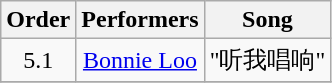<table class="wikitable" style="text-align:center;">
<tr>
<th>Order</th>
<th>Performers</th>
<th>Song</th>
</tr>
<tr>
<td>5.1</td>
<td><a href='#'>Bonnie Loo</a></td>
<td>"听我唱响"</td>
</tr>
<tr>
</tr>
</table>
